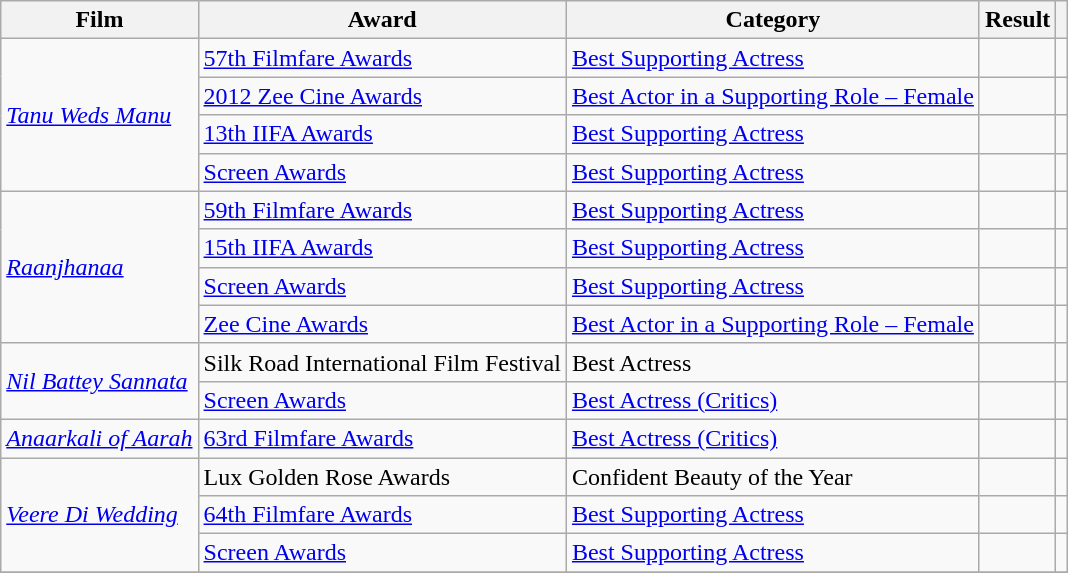<table class="wikitable sortable">
<tr>
<th>Film</th>
<th>Award</th>
<th>Category</th>
<th>Result</th>
<th class="unsortable"></th>
</tr>
<tr>
<td rowspan="4"><em><a href='#'>Tanu Weds Manu</a></em></td>
<td><a href='#'>57th Filmfare Awards</a></td>
<td><a href='#'>Best Supporting Actress</a></td>
<td></td>
<td></td>
</tr>
<tr>
<td><a href='#'>2012 Zee Cine Awards</a></td>
<td><a href='#'>Best Actor in a Supporting Role – Female</a></td>
<td></td>
<td></td>
</tr>
<tr>
<td><a href='#'>13th IIFA Awards</a></td>
<td><a href='#'>Best Supporting Actress</a></td>
<td></td>
<td></td>
</tr>
<tr>
<td><a href='#'>Screen Awards</a></td>
<td><a href='#'>Best Supporting Actress</a></td>
<td></td>
<td></td>
</tr>
<tr>
<td rowspan="4"><em><a href='#'>Raanjhanaa</a></em></td>
<td><a href='#'>59th Filmfare Awards</a></td>
<td><a href='#'>Best Supporting Actress</a></td>
<td></td>
<td></td>
</tr>
<tr>
<td><a href='#'>15th IIFA Awards</a></td>
<td><a href='#'>Best Supporting Actress</a></td>
<td></td>
<td></td>
</tr>
<tr>
<td><a href='#'>Screen Awards</a></td>
<td><a href='#'>Best Supporting Actress</a></td>
<td></td>
<td></td>
</tr>
<tr>
<td><a href='#'>Zee Cine Awards</a></td>
<td><a href='#'>Best Actor in a Supporting Role – Female</a></td>
<td></td>
<td></td>
</tr>
<tr>
<td rowspan="2"><em><a href='#'>Nil Battey Sannata</a></em></td>
<td>Silk Road International Film Festival</td>
<td>Best Actress</td>
<td></td>
<td></td>
</tr>
<tr>
<td><a href='#'>Screen Awards</a></td>
<td><a href='#'>Best Actress (Critics)</a></td>
<td></td>
<td></td>
</tr>
<tr>
<td><em><a href='#'>Anaarkali of Aarah</a></em></td>
<td><a href='#'>63rd Filmfare Awards</a></td>
<td><a href='#'>Best Actress (Critics)</a></td>
<td></td>
<td></td>
</tr>
<tr>
<td rowspan="3" scope="row"><em><a href='#'>Veere Di Wedding</a></em></td>
<td>Lux Golden Rose Awards</td>
<td>Confident Beauty of the Year</td>
<td></td>
<td></td>
</tr>
<tr>
<td><a href='#'>64th Filmfare Awards</a></td>
<td><a href='#'>Best Supporting Actress</a></td>
<td></td>
<td></td>
</tr>
<tr>
<td><a href='#'>Screen Awards</a></td>
<td><a href='#'>Best Supporting Actress</a></td>
<td></td>
<td></td>
</tr>
<tr>
</tr>
</table>
